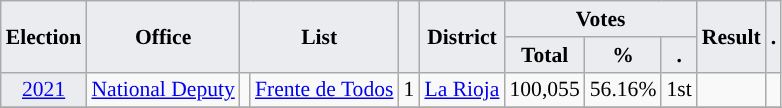<table class="wikitable" style="font-size:90%; text-align:center;">
<tr>
<th style="background-color:#EAECF0;" rowspan=2>Election</th>
<th style="background-color:#EAECF0;" rowspan=2>Office</th>
<th style="background-color:#EAECF0;" colspan=2 rowspan=2>List</th>
<th style="background-color:#EAECF0;" rowspan=2></th>
<th style="background-color:#EAECF0;" rowspan=2>District</th>
<th style="background-color:#EAECF0;" colspan=3>Votes</th>
<th style="background-color:#EAECF0;" rowspan=2>Result</th>
<th style="background-color:#EAECF0;" rowspan=2>.</th>
</tr>
<tr>
<th style="background-color:#EAECF0;">Total</th>
<th style="background-color:#EAECF0;">%</th>
<th style="background-color:#EAECF0;">.</th>
</tr>
<tr>
<td style="background-color:#EAECF0;"><a href='#'>2021</a></td>
<td><a href='#'>National Deputy</a></td>
<td style="background-color:"></td>
<td><a href='#'>Frente de Todos</a></td>
<td>1</td>
<td><a href='#'>La Rioja</a></td>
<td>100,055</td>
<td>56.16%</td>
<td>1st</td>
<td></td>
<td></td>
</tr>
<tr>
</tr>
</table>
